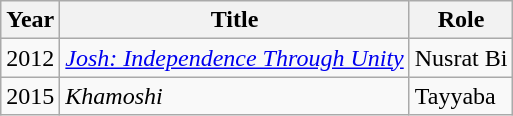<table class="wikitable sortable plainrowheaders">
<tr style="text-align:center;">
<th scope="col">Year</th>
<th scope="col">Title</th>
<th scope="col">Role</th>
</tr>
<tr>
<td>2012</td>
<td><em><a href='#'>Josh: Independence Through Unity</a></em></td>
<td>Nusrat Bi</td>
</tr>
<tr>
<td>2015</td>
<td><em>Khamoshi</em></td>
<td>Tayyaba</td>
</tr>
</table>
